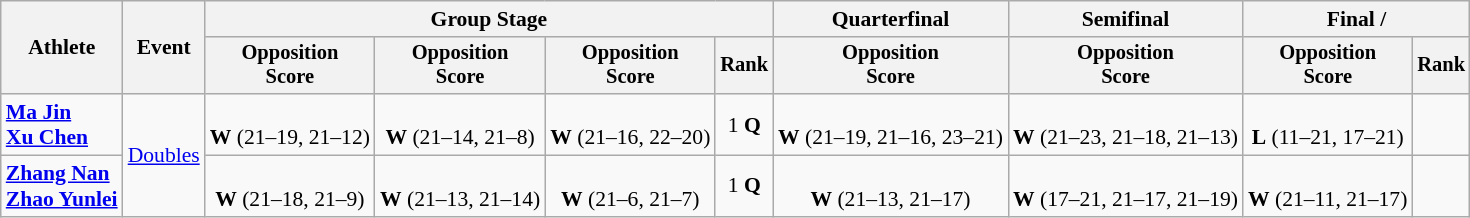<table class="wikitable" style="font-size:90%">
<tr>
<th rowspan=2>Athlete</th>
<th rowspan=2>Event</th>
<th colspan=4>Group Stage</th>
<th>Quarterfinal</th>
<th>Semifinal</th>
<th colspan=2>Final / </th>
</tr>
<tr style="font-size:95%">
<th>Opposition<br>Score</th>
<th>Opposition<br>Score</th>
<th>Opposition<br>Score</th>
<th>Rank</th>
<th>Opposition<br>Score</th>
<th>Opposition<br>Score</th>
<th>Opposition<br>Score</th>
<th>Rank</th>
</tr>
<tr align=center>
<td align=left><strong><a href='#'>Ma Jin</a><br><a href='#'>Xu Chen</a></strong></td>
<td align=left rowspan=2><a href='#'>Doubles</a></td>
<td><br><strong>W</strong> (21–19, 21–12)</td>
<td><br><strong>W</strong> (21–14, 21–8)</td>
<td><br><strong>W</strong> (21–16, 22–20)</td>
<td>1 <strong>Q</strong></td>
<td><br> <strong>W</strong> (21–19, 21–16, 23–21)</td>
<td><br><strong>W</strong> (21–23, 21–18, 21–13)</td>
<td><br><strong>L</strong> (11–21, 17–21)</td>
<td></td>
</tr>
<tr align=center>
<td align=left><strong><a href='#'>Zhang Nan</a><br><a href='#'>Zhao Yunlei</a></strong></td>
<td><br><strong>W</strong> (21–18, 21–9)</td>
<td><br><strong>W</strong> (21–13, 21–14)</td>
<td><br><strong>W</strong> (21–6, 21–7)</td>
<td>1 <strong>Q</strong></td>
<td><br><strong>W</strong> (21–13, 21–17)</td>
<td><br><strong>W</strong> (17–21, 21–17, 21–19)</td>
<td><br><strong>W</strong> (21–11, 21–17)</td>
<td></td>
</tr>
</table>
